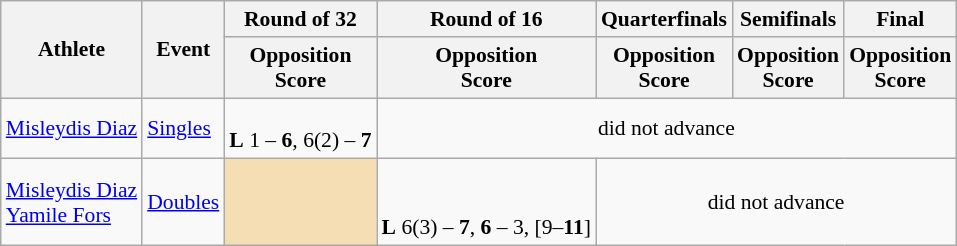<table class="wikitable" style="font-size:90%">
<tr>
<th rowspan=2>Athlete</th>
<th rowspan=2>Event</th>
<th>Round of 32</th>
<th>Round of 16</th>
<th>Quarterfinals</th>
<th>Semifinals</th>
<th>Final</th>
</tr>
<tr>
<th>Opposition<br>Score</th>
<th>Opposition<br>Score</th>
<th>Opposition<br>Score</th>
<th>Opposition<br>Score</th>
<th>Opposition<br>Score</th>
</tr>
<tr>
<td><a href='#'>Misleydis Diaz</a></td>
<td><a href='#'>Singles</a></td>
<td align=center><br><strong>L</strong> 1 – <strong>6</strong>, 6(2) – <strong>7</strong></td>
<td align="center" colspan="7">did not advance</td>
</tr>
<tr>
<td><a href='#'>Misleydis Diaz</a><br><a href='#'>Yamile Fors</a></td>
<td><a href='#'>Doubles</a></td>
<td align=center bgcolor=wheat></td>
<td align=center><br><br><strong>L</strong> 6(3) – <strong>7</strong>, <strong>6</strong> – 3,  [9–<strong>11</strong>]</td>
<td align="center" colspan="7">did not advance</td>
</tr>
</table>
